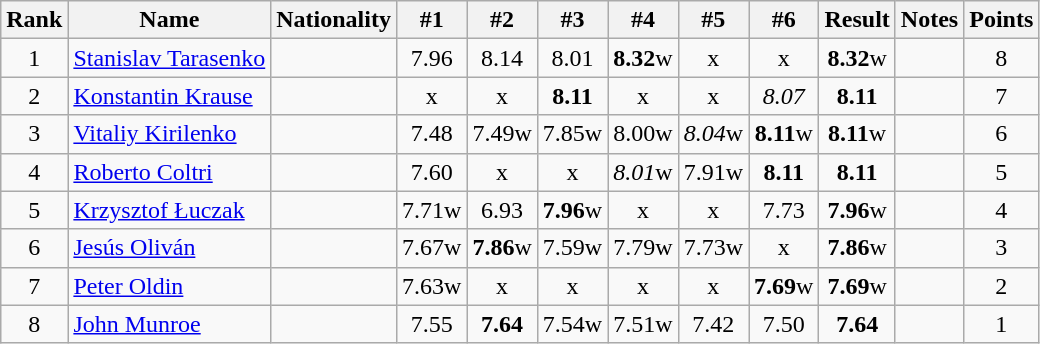<table class="wikitable sortable" style="text-align:center">
<tr>
<th>Rank</th>
<th>Name</th>
<th>Nationality</th>
<th>#1</th>
<th>#2</th>
<th>#3</th>
<th>#4</th>
<th>#5</th>
<th>#6</th>
<th>Result</th>
<th>Notes</th>
<th>Points</th>
</tr>
<tr>
<td>1</td>
<td align=left><a href='#'>Stanislav Tarasenko</a></td>
<td align=left></td>
<td>7.96</td>
<td>8.14</td>
<td>8.01</td>
<td><strong>8.32</strong>w</td>
<td>x</td>
<td>x</td>
<td><strong>8.32</strong>w</td>
<td></td>
<td>8</td>
</tr>
<tr>
<td>2</td>
<td align=left><a href='#'>Konstantin Krause</a></td>
<td align=left></td>
<td>x</td>
<td>x</td>
<td><strong>8.11</strong></td>
<td>x</td>
<td>x</td>
<td><em>8.07</em></td>
<td><strong>8.11</strong></td>
<td></td>
<td>7</td>
</tr>
<tr>
<td>3</td>
<td align=left><a href='#'>Vitaliy Kirilenko</a></td>
<td align=left></td>
<td>7.48</td>
<td>7.49w</td>
<td>7.85w</td>
<td>8.00w</td>
<td><em>8.04</em>w</td>
<td><strong>8.11</strong>w</td>
<td><strong>8.11</strong>w</td>
<td></td>
<td>6</td>
</tr>
<tr>
<td>4</td>
<td align=left><a href='#'>Roberto Coltri</a></td>
<td align=left></td>
<td>7.60</td>
<td>x</td>
<td>x</td>
<td><em>8.01</em>w</td>
<td>7.91w</td>
<td><strong>8.11</strong></td>
<td><strong>8.11</strong></td>
<td></td>
<td>5</td>
</tr>
<tr>
<td>5</td>
<td align=left><a href='#'>Krzysztof Łuczak</a></td>
<td align=left></td>
<td>7.71w</td>
<td>6.93</td>
<td><strong>7.96</strong>w</td>
<td>x</td>
<td>x</td>
<td>7.73</td>
<td><strong>7.96</strong>w</td>
<td></td>
<td>4</td>
</tr>
<tr>
<td>6</td>
<td align=left><a href='#'>Jesús Oliván</a></td>
<td align=left></td>
<td>7.67w</td>
<td><strong>7.86</strong>w</td>
<td>7.59w</td>
<td>7.79w</td>
<td>7.73w</td>
<td>x</td>
<td><strong>7.86</strong>w</td>
<td></td>
<td>3</td>
</tr>
<tr>
<td>7</td>
<td align=left><a href='#'>Peter Oldin</a></td>
<td align=left></td>
<td>7.63w</td>
<td>x</td>
<td>x</td>
<td>x</td>
<td>x</td>
<td><strong>7.69</strong>w</td>
<td><strong>7.69</strong>w</td>
<td></td>
<td>2</td>
</tr>
<tr>
<td>8</td>
<td align=left><a href='#'>John Munroe</a></td>
<td align=left></td>
<td>7.55</td>
<td><strong>7.64</strong></td>
<td>7.54w</td>
<td>7.51w</td>
<td>7.42</td>
<td>7.50</td>
<td><strong>7.64</strong></td>
<td></td>
<td>1</td>
</tr>
</table>
